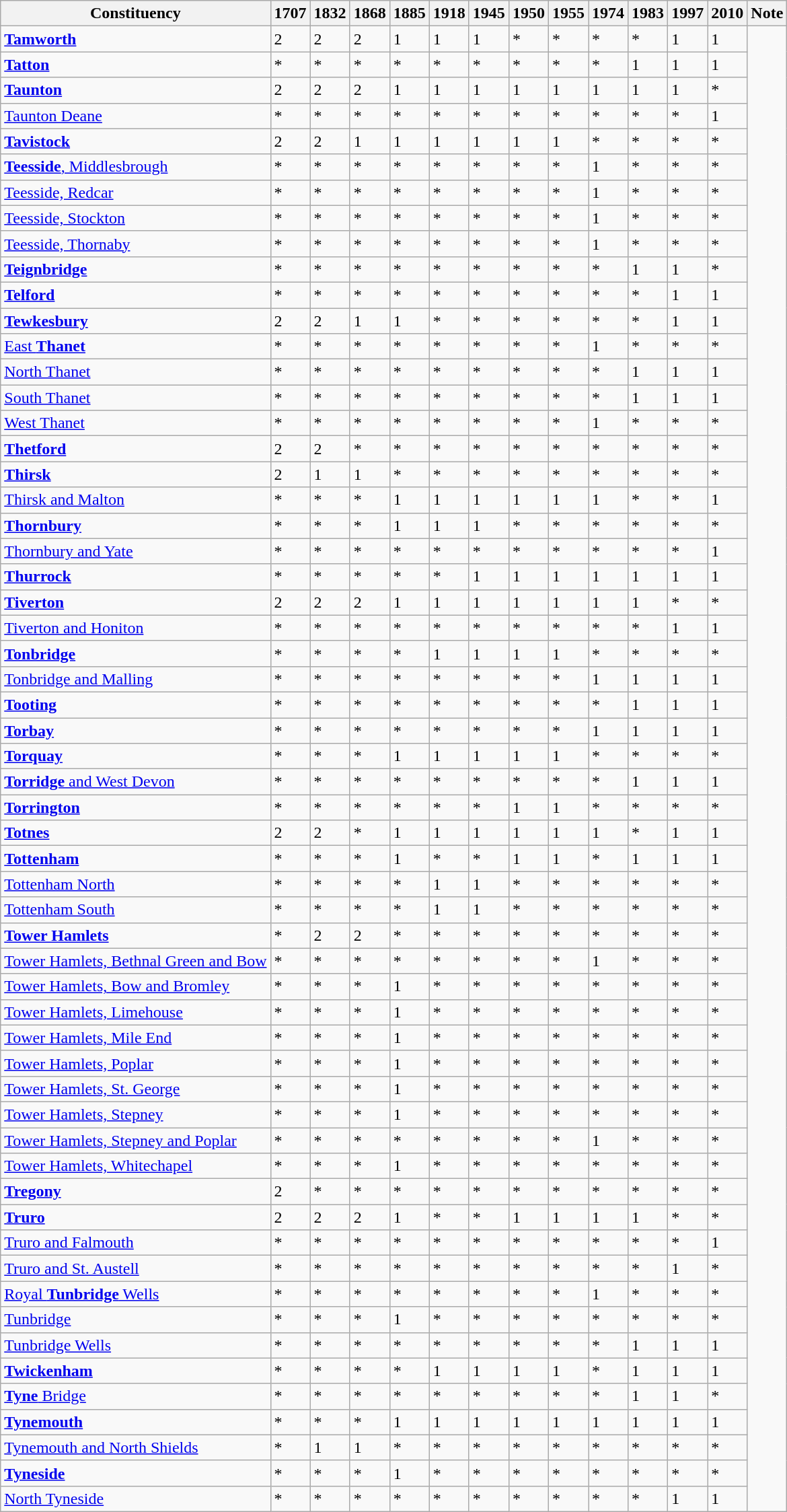<table class="wikitable">
<tr>
<th>Constituency</th>
<th>1707</th>
<th>1832</th>
<th>1868</th>
<th>1885</th>
<th>1918</th>
<th>1945</th>
<th>1950</th>
<th>1955</th>
<th>1974</th>
<th>1983</th>
<th>1997</th>
<th>2010</th>
<th>Note</th>
</tr>
<tr>
<td><strong><a href='#'>Tamworth</a></strong></td>
<td>2</td>
<td>2</td>
<td>2</td>
<td>1</td>
<td>1</td>
<td>1</td>
<td>*</td>
<td>*</td>
<td>*</td>
<td>*</td>
<td>1</td>
<td>1</td>
</tr>
<tr>
<td><strong><a href='#'>Tatton</a></strong></td>
<td>*</td>
<td>*</td>
<td>*</td>
<td>*</td>
<td>*</td>
<td>*</td>
<td>*</td>
<td>*</td>
<td>*</td>
<td>1</td>
<td>1</td>
<td>1</td>
</tr>
<tr>
<td><strong><a href='#'>Taunton</a></strong></td>
<td>2</td>
<td>2</td>
<td>2</td>
<td>1</td>
<td>1</td>
<td>1</td>
<td>1</td>
<td>1</td>
<td>1</td>
<td>1</td>
<td>1</td>
<td>*</td>
</tr>
<tr>
<td><a href='#'>Taunton Deane</a></td>
<td>*</td>
<td>*</td>
<td>*</td>
<td>*</td>
<td>*</td>
<td>*</td>
<td>*</td>
<td>*</td>
<td>*</td>
<td>*</td>
<td>*</td>
<td>1</td>
</tr>
<tr>
<td><strong><a href='#'>Tavistock</a></strong></td>
<td>2</td>
<td>2</td>
<td>1</td>
<td>1</td>
<td>1</td>
<td>1</td>
<td>1</td>
<td>1</td>
<td>*</td>
<td>*</td>
<td>*</td>
<td>*</td>
</tr>
<tr>
<td><a href='#'><strong>Teesside</strong>, Middlesbrough</a></td>
<td>*</td>
<td>*</td>
<td>*</td>
<td>*</td>
<td>*</td>
<td>*</td>
<td>*</td>
<td>*</td>
<td>1</td>
<td>*</td>
<td>*</td>
<td>*</td>
</tr>
<tr>
<td><a href='#'>Teesside, Redcar</a></td>
<td>*</td>
<td>*</td>
<td>*</td>
<td>*</td>
<td>*</td>
<td>*</td>
<td>*</td>
<td>*</td>
<td>1</td>
<td>*</td>
<td>*</td>
<td>*</td>
</tr>
<tr>
<td><a href='#'>Teesside, Stockton</a></td>
<td>*</td>
<td>*</td>
<td>*</td>
<td>*</td>
<td>*</td>
<td>*</td>
<td>*</td>
<td>*</td>
<td>1</td>
<td>*</td>
<td>*</td>
<td>*</td>
</tr>
<tr>
<td><a href='#'>Teesside, Thornaby</a></td>
<td>*</td>
<td>*</td>
<td>*</td>
<td>*</td>
<td>*</td>
<td>*</td>
<td>*</td>
<td>*</td>
<td>1</td>
<td>*</td>
<td>*</td>
<td>*</td>
</tr>
<tr>
<td><strong><a href='#'>Teignbridge</a></strong></td>
<td>*</td>
<td>*</td>
<td>*</td>
<td>*</td>
<td>*</td>
<td>*</td>
<td>*</td>
<td>*</td>
<td>*</td>
<td>1</td>
<td>1</td>
<td>*</td>
</tr>
<tr>
<td><strong><a href='#'>Telford</a></strong></td>
<td>*</td>
<td>*</td>
<td>*</td>
<td>*</td>
<td>*</td>
<td>*</td>
<td>*</td>
<td>*</td>
<td>*</td>
<td>*</td>
<td>1</td>
<td>1</td>
</tr>
<tr>
<td><strong><a href='#'>Tewkesbury</a></strong></td>
<td>2</td>
<td>2</td>
<td>1</td>
<td>1</td>
<td>*</td>
<td>*</td>
<td>*</td>
<td>*</td>
<td>*</td>
<td>*</td>
<td>1</td>
<td>1</td>
</tr>
<tr>
<td><a href='#'>East <strong>Thanet</strong></a></td>
<td>*</td>
<td>*</td>
<td>*</td>
<td>*</td>
<td>*</td>
<td>*</td>
<td>*</td>
<td>*</td>
<td>1</td>
<td>*</td>
<td>*</td>
<td>*</td>
</tr>
<tr>
<td><a href='#'>North Thanet</a></td>
<td>*</td>
<td>*</td>
<td>*</td>
<td>*</td>
<td>*</td>
<td>*</td>
<td>*</td>
<td>*</td>
<td>*</td>
<td>1</td>
<td>1</td>
<td>1</td>
</tr>
<tr>
<td><a href='#'>South Thanet</a></td>
<td>*</td>
<td>*</td>
<td>*</td>
<td>*</td>
<td>*</td>
<td>*</td>
<td>*</td>
<td>*</td>
<td>*</td>
<td>1</td>
<td>1</td>
<td>1</td>
</tr>
<tr>
<td><a href='#'>West Thanet</a></td>
<td>*</td>
<td>*</td>
<td>*</td>
<td>*</td>
<td>*</td>
<td>*</td>
<td>*</td>
<td>*</td>
<td>1</td>
<td>*</td>
<td>*</td>
<td>*</td>
</tr>
<tr>
<td><strong><a href='#'>Thetford</a></strong></td>
<td>2</td>
<td>2</td>
<td>*</td>
<td>*</td>
<td>*</td>
<td>*</td>
<td>*</td>
<td>*</td>
<td>*</td>
<td>*</td>
<td>*</td>
<td>*</td>
</tr>
<tr>
<td><strong><a href='#'>Thirsk</a></strong></td>
<td>2</td>
<td>1</td>
<td>1</td>
<td>*</td>
<td>*</td>
<td>*</td>
<td>*</td>
<td>*</td>
<td>*</td>
<td>*</td>
<td>*</td>
<td>*</td>
</tr>
<tr>
<td><a href='#'>Thirsk and Malton</a></td>
<td>*</td>
<td>*</td>
<td>*</td>
<td>1</td>
<td>1</td>
<td>1</td>
<td>1</td>
<td>1</td>
<td>1</td>
<td>*</td>
<td>*</td>
<td>1</td>
</tr>
<tr>
<td><strong><a href='#'>Thornbury</a></strong></td>
<td>*</td>
<td>*</td>
<td>*</td>
<td>1</td>
<td>1</td>
<td>1</td>
<td>*</td>
<td>*</td>
<td>*</td>
<td>*</td>
<td>*</td>
<td>*</td>
</tr>
<tr>
<td><a href='#'>Thornbury and Yate</a></td>
<td>*</td>
<td>*</td>
<td>*</td>
<td>*</td>
<td>*</td>
<td>*</td>
<td>*</td>
<td>*</td>
<td>*</td>
<td>*</td>
<td>*</td>
<td>1</td>
</tr>
<tr>
<td><strong><a href='#'>Thurrock</a></strong></td>
<td>*</td>
<td>*</td>
<td>*</td>
<td>*</td>
<td>*</td>
<td>1</td>
<td>1</td>
<td>1</td>
<td>1</td>
<td>1</td>
<td>1</td>
<td>1</td>
</tr>
<tr>
<td><strong><a href='#'>Tiverton</a></strong></td>
<td>2</td>
<td>2</td>
<td>2</td>
<td>1</td>
<td>1</td>
<td>1</td>
<td>1</td>
<td>1</td>
<td>1</td>
<td>1</td>
<td>*</td>
<td>*</td>
</tr>
<tr>
<td><a href='#'>Tiverton and Honiton</a></td>
<td>*</td>
<td>*</td>
<td>*</td>
<td>*</td>
<td>*</td>
<td>*</td>
<td>*</td>
<td>*</td>
<td>*</td>
<td>*</td>
<td>1</td>
<td>1</td>
</tr>
<tr>
<td><strong><a href='#'>Tonbridge</a></strong></td>
<td>*</td>
<td>*</td>
<td>*</td>
<td>*</td>
<td>1</td>
<td>1</td>
<td>1</td>
<td>1</td>
<td>*</td>
<td>*</td>
<td>*</td>
<td>*</td>
</tr>
<tr>
<td><a href='#'>Tonbridge and Malling</a></td>
<td>*</td>
<td>*</td>
<td>*</td>
<td>*</td>
<td>*</td>
<td>*</td>
<td>*</td>
<td>*</td>
<td>1</td>
<td>1</td>
<td>1</td>
<td>1</td>
</tr>
<tr>
<td><strong><a href='#'>Tooting</a></strong></td>
<td>*</td>
<td>*</td>
<td>*</td>
<td>*</td>
<td>*</td>
<td>*</td>
<td>*</td>
<td>*</td>
<td>*</td>
<td>1</td>
<td>1</td>
<td>1</td>
</tr>
<tr>
<td><strong><a href='#'>Torbay</a></strong></td>
<td>*</td>
<td>*</td>
<td>*</td>
<td>*</td>
<td>*</td>
<td>*</td>
<td>*</td>
<td>*</td>
<td>1</td>
<td>1</td>
<td>1</td>
<td>1</td>
</tr>
<tr>
<td><strong><a href='#'>Torquay</a></strong></td>
<td>*</td>
<td>*</td>
<td>*</td>
<td>1</td>
<td>1</td>
<td>1</td>
<td>1</td>
<td>1</td>
<td>*</td>
<td>*</td>
<td>*</td>
<td>*</td>
</tr>
<tr>
<td><a href='#'><strong>Torridge</strong> and West Devon</a></td>
<td>*</td>
<td>*</td>
<td>*</td>
<td>*</td>
<td>*</td>
<td>*</td>
<td>*</td>
<td>*</td>
<td>*</td>
<td>1</td>
<td>1</td>
<td>1</td>
</tr>
<tr>
<td><strong><a href='#'>Torrington</a></strong></td>
<td>*</td>
<td>*</td>
<td>*</td>
<td>*</td>
<td>*</td>
<td>*</td>
<td>1</td>
<td>1</td>
<td>*</td>
<td>*</td>
<td>*</td>
<td>*</td>
</tr>
<tr>
<td><strong><a href='#'>Totnes</a></strong></td>
<td>2</td>
<td>2</td>
<td>*</td>
<td>1</td>
<td>1</td>
<td>1</td>
<td>1</td>
<td>1</td>
<td>1</td>
<td>*</td>
<td>1</td>
<td>1</td>
</tr>
<tr>
<td><strong><a href='#'>Tottenham</a></strong></td>
<td>*</td>
<td>*</td>
<td>*</td>
<td>1</td>
<td>*</td>
<td>*</td>
<td>1</td>
<td>1</td>
<td>*</td>
<td>1</td>
<td>1</td>
<td>1</td>
</tr>
<tr>
<td><a href='#'>Tottenham North</a></td>
<td>*</td>
<td>*</td>
<td>*</td>
<td>*</td>
<td>1</td>
<td>1</td>
<td>*</td>
<td>*</td>
<td>*</td>
<td>*</td>
<td>*</td>
<td>*</td>
</tr>
<tr>
<td><a href='#'>Tottenham South</a></td>
<td>*</td>
<td>*</td>
<td>*</td>
<td>*</td>
<td>1</td>
<td>1</td>
<td>*</td>
<td>*</td>
<td>*</td>
<td>*</td>
<td>*</td>
<td>*</td>
</tr>
<tr>
<td><strong><a href='#'>Tower Hamlets</a></strong></td>
<td>*</td>
<td>2</td>
<td>2</td>
<td>*</td>
<td>*</td>
<td>*</td>
<td>*</td>
<td>*</td>
<td>*</td>
<td>*</td>
<td>*</td>
<td>*</td>
</tr>
<tr>
<td><a href='#'>Tower Hamlets, Bethnal Green and Bow</a></td>
<td>*</td>
<td>*</td>
<td>*</td>
<td>*</td>
<td>*</td>
<td>*</td>
<td>*</td>
<td>*</td>
<td>1</td>
<td>*</td>
<td>*</td>
<td>*</td>
</tr>
<tr>
<td><a href='#'>Tower Hamlets, Bow and Bromley</a></td>
<td>*</td>
<td>*</td>
<td>*</td>
<td>1</td>
<td>*</td>
<td>*</td>
<td>*</td>
<td>*</td>
<td>*</td>
<td>*</td>
<td>*</td>
<td>*</td>
</tr>
<tr>
<td><a href='#'>Tower Hamlets, Limehouse</a></td>
<td>*</td>
<td>*</td>
<td>*</td>
<td>1</td>
<td>*</td>
<td>*</td>
<td>*</td>
<td>*</td>
<td>*</td>
<td>*</td>
<td>*</td>
<td>*</td>
</tr>
<tr>
<td><a href='#'>Tower Hamlets, Mile End</a></td>
<td>*</td>
<td>*</td>
<td>*</td>
<td>1</td>
<td>*</td>
<td>*</td>
<td>*</td>
<td>*</td>
<td>*</td>
<td>*</td>
<td>*</td>
<td>*</td>
</tr>
<tr>
<td><a href='#'>Tower Hamlets, Poplar</a></td>
<td>*</td>
<td>*</td>
<td>*</td>
<td>1</td>
<td>*</td>
<td>*</td>
<td>*</td>
<td>*</td>
<td>*</td>
<td>*</td>
<td>*</td>
<td>*</td>
</tr>
<tr>
<td><a href='#'>Tower Hamlets, St. George</a></td>
<td>*</td>
<td>*</td>
<td>*</td>
<td>1</td>
<td>*</td>
<td>*</td>
<td>*</td>
<td>*</td>
<td>*</td>
<td>*</td>
<td>*</td>
<td>*</td>
</tr>
<tr>
<td><a href='#'>Tower Hamlets, Stepney</a></td>
<td>*</td>
<td>*</td>
<td>*</td>
<td>1</td>
<td>*</td>
<td>*</td>
<td>*</td>
<td>*</td>
<td>*</td>
<td>*</td>
<td>*</td>
<td>*</td>
</tr>
<tr>
<td><a href='#'>Tower Hamlets, Stepney and Poplar</a></td>
<td>*</td>
<td>*</td>
<td>*</td>
<td>*</td>
<td>*</td>
<td>*</td>
<td>*</td>
<td>*</td>
<td>1</td>
<td>*</td>
<td>*</td>
<td>*</td>
</tr>
<tr>
<td><a href='#'>Tower Hamlets, Whitechapel</a></td>
<td>*</td>
<td>*</td>
<td>*</td>
<td>1</td>
<td>*</td>
<td>*</td>
<td>*</td>
<td>*</td>
<td>*</td>
<td>*</td>
<td>*</td>
<td>*</td>
</tr>
<tr>
<td><strong><a href='#'>Tregony</a></strong></td>
<td>2</td>
<td>*</td>
<td>*</td>
<td>*</td>
<td>*</td>
<td>*</td>
<td>*</td>
<td>*</td>
<td>*</td>
<td>*</td>
<td>*</td>
<td>*</td>
</tr>
<tr>
<td><strong><a href='#'>Truro</a></strong></td>
<td>2</td>
<td>2</td>
<td>2</td>
<td>1</td>
<td>*</td>
<td>*</td>
<td>1</td>
<td>1</td>
<td>1</td>
<td>1</td>
<td>*</td>
<td>*</td>
</tr>
<tr>
<td><a href='#'>Truro and Falmouth</a></td>
<td>*</td>
<td>*</td>
<td>*</td>
<td>*</td>
<td>*</td>
<td>*</td>
<td>*</td>
<td>*</td>
<td>*</td>
<td>*</td>
<td>*</td>
<td>1</td>
</tr>
<tr>
<td><a href='#'>Truro and St. Austell</a></td>
<td>*</td>
<td>*</td>
<td>*</td>
<td>*</td>
<td>*</td>
<td>*</td>
<td>*</td>
<td>*</td>
<td>*</td>
<td>*</td>
<td>1</td>
<td>*</td>
</tr>
<tr>
<td><a href='#'>Royal <strong>Tunbridge</strong> Wells</a></td>
<td>*</td>
<td>*</td>
<td>*</td>
<td>*</td>
<td>*</td>
<td>*</td>
<td>*</td>
<td>*</td>
<td>1</td>
<td>*</td>
<td>*</td>
<td>*</td>
</tr>
<tr>
<td><a href='#'>Tunbridge</a></td>
<td>*</td>
<td>*</td>
<td>*</td>
<td>1</td>
<td>*</td>
<td>*</td>
<td>*</td>
<td>*</td>
<td>*</td>
<td>*</td>
<td>*</td>
<td>*</td>
</tr>
<tr>
<td><a href='#'>Tunbridge Wells</a></td>
<td>*</td>
<td>*</td>
<td>*</td>
<td>*</td>
<td>*</td>
<td>*</td>
<td>*</td>
<td>*</td>
<td>*</td>
<td>1</td>
<td>1</td>
<td>1</td>
</tr>
<tr>
<td><strong><a href='#'>Twickenham</a></strong></td>
<td>*</td>
<td>*</td>
<td>*</td>
<td>*</td>
<td>1</td>
<td>1</td>
<td>1</td>
<td>1</td>
<td>*</td>
<td>1</td>
<td>1</td>
<td>1</td>
</tr>
<tr>
<td><a href='#'><strong>Tyne</strong> Bridge</a></td>
<td>*</td>
<td>*</td>
<td>*</td>
<td>*</td>
<td>*</td>
<td>*</td>
<td>*</td>
<td>*</td>
<td>*</td>
<td>1</td>
<td>1</td>
<td>*</td>
</tr>
<tr>
<td><strong><a href='#'>Tynemouth</a></strong></td>
<td>*</td>
<td>*</td>
<td>*</td>
<td>1</td>
<td>1</td>
<td>1</td>
<td>1</td>
<td>1</td>
<td>1</td>
<td>1</td>
<td>1</td>
<td>1</td>
</tr>
<tr>
<td><a href='#'>Tynemouth and North Shields</a></td>
<td>*</td>
<td>1</td>
<td>1</td>
<td>*</td>
<td>*</td>
<td>*</td>
<td>*</td>
<td>*</td>
<td>*</td>
<td>*</td>
<td>*</td>
<td>*</td>
</tr>
<tr>
<td><strong><a href='#'>Tyneside</a></strong></td>
<td>*</td>
<td>*</td>
<td>*</td>
<td>1</td>
<td>*</td>
<td>*</td>
<td>*</td>
<td>*</td>
<td>*</td>
<td>*</td>
<td>*</td>
<td>*</td>
</tr>
<tr>
<td><a href='#'>North Tyneside</a></td>
<td>*</td>
<td>*</td>
<td>*</td>
<td>*</td>
<td>*</td>
<td>*</td>
<td>*</td>
<td>*</td>
<td>*</td>
<td>*</td>
<td>1</td>
<td>1</td>
</tr>
</table>
